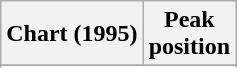<table class="wikitable sortable">
<tr>
<th align="left">Chart (1995)</th>
<th align="center">Peak<br>position</th>
</tr>
<tr>
</tr>
<tr>
</tr>
</table>
